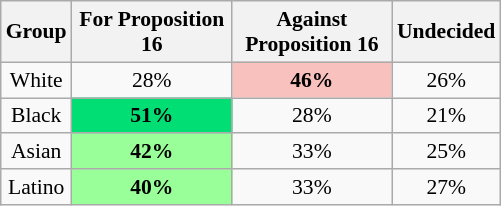<table class="wikitable" style="font-size:90%;text-align:center;">
<tr>
<th>Group</th>
<th style="width:100px;">For Proposition 16</th>
<th style="width:100px;">Against Proposition 16</th>
<th>Undecided</th>
</tr>
<tr>
<td>White</td>
<td>28%</td>
<td style="background: rgb(248, 193, 190);"><strong>46%</strong></td>
<td>26%</td>
</tr>
<tr>
<td>Black</td>
<td style="background: rgb(1,223,116);"><strong>51%</strong></td>
<td>28%</td>
<td>21%</td>
</tr>
<tr>
<td>Asian</td>
<td style="background: rgb(153, 255, 153);"><strong>42%</strong></td>
<td>33%</td>
<td>25%</td>
</tr>
<tr>
<td>Latino</td>
<td style="background: rgb(153, 255, 153);"><strong>40%</strong></td>
<td>33%</td>
<td>27%</td>
</tr>
</table>
